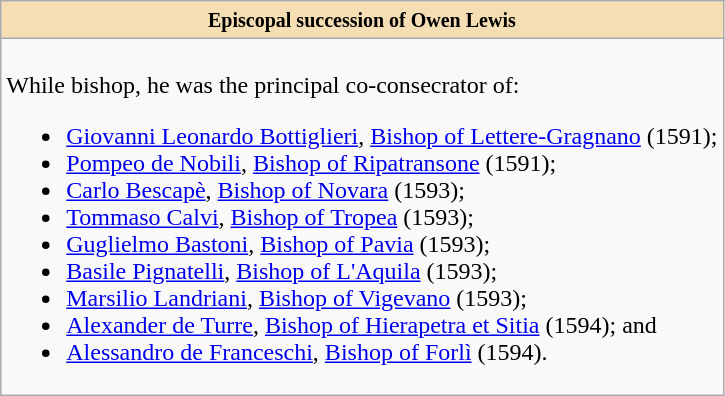<table role="presentation" class="wikitable mw-collapsible mw-collapsed"|>
<tr>
<th style="background:#F5DEB3"><small>Episcopal succession of Owen Lewis</small></th>
</tr>
<tr>
<td><br>While bishop, he was the principal co-consecrator of:<ul><li><a href='#'>Giovanni Leonardo Bottiglieri</a>, <a href='#'>Bishop of Lettere-Gragnano</a> (1591);</li><li><a href='#'>Pompeo de Nobili</a>, <a href='#'>Bishop of Ripatransone</a> (1591);</li><li><a href='#'>Carlo Bescapè</a>, <a href='#'>Bishop of Novara</a> (1593);</li><li><a href='#'>Tommaso Calvi</a>, <a href='#'>Bishop of Tropea</a> (1593);</li><li><a href='#'>Guglielmo Bastoni</a>, <a href='#'>Bishop of Pavia</a> (1593);</li><li><a href='#'>Basile Pignatelli</a>, <a href='#'>Bishop of L'Aquila</a> (1593);</li><li><a href='#'>Marsilio Landriani</a>, <a href='#'>Bishop of Vigevano</a> (1593);</li><li><a href='#'>Alexander de Turre</a>, <a href='#'>Bishop of Hierapetra et Sitia</a> (1594); and</li><li><a href='#'>Alessandro de Franceschi</a>, <a href='#'>Bishop of Forlì</a> (1594).</li></ul></td>
</tr>
</table>
